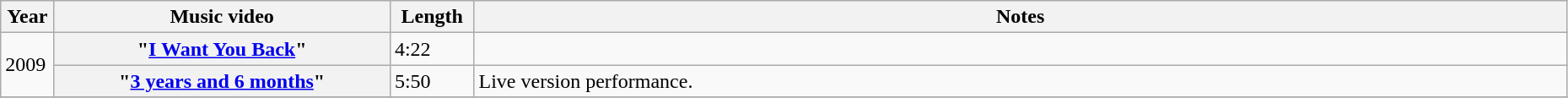<table class="wikitable plainrowheaders" width=98%>
<tr>
<th scope="col" width=3%>Year</th>
<th scope="col" width=20%>Music video</th>
<th scope="col" width=5%>Length</th>
<th scope="col" width=65%>Notes</th>
</tr>
<tr>
<td rowspan="2">2009</td>
<th scope="row">"<a href='#'>I Want You Back</a>"</th>
<td>4:22</td>
<td></td>
</tr>
<tr>
<th scope="row">"<a href='#'>3 years and 6 months</a>"</th>
<td>5:50</td>
<td>Live version performance.</td>
</tr>
<tr>
</tr>
</table>
